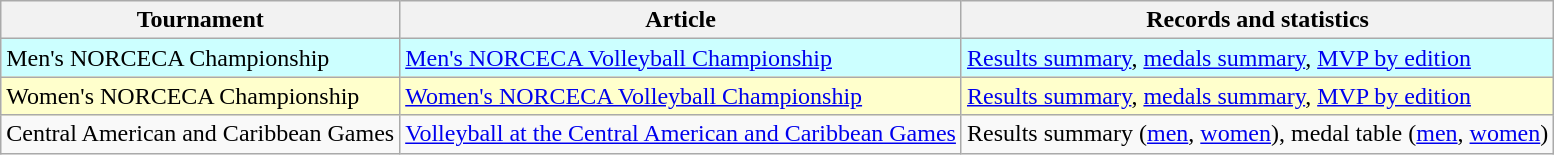<table class="wikitable">
<tr>
<th>Tournament</th>
<th>Article</th>
<th>Records and statistics</th>
</tr>
<tr style="background-color: #cff;">
<td>Men's NORCECA Championship</td>
<td><a href='#'>Men's NORCECA Volleyball Championship</a></td>
<td><a href='#'>Results summary</a>, <a href='#'>medals summary</a>, <a href='#'>MVP by edition</a></td>
</tr>
<tr style="background-color: #ffc;">
<td>Women's NORCECA Championship</td>
<td><a href='#'>Women's NORCECA Volleyball Championship</a></td>
<td><a href='#'>Results summary</a>, <a href='#'>medals summary</a>, <a href='#'>MVP by edition</a></td>
</tr>
<tr>
<td>Central American and Caribbean Games</td>
<td><a href='#'>Volleyball at the Central American and Caribbean Games</a></td>
<td>Results summary (<a href='#'>men</a>, <a href='#'>women</a>), medal table (<a href='#'>men</a>, <a href='#'>women</a>)</td>
</tr>
</table>
